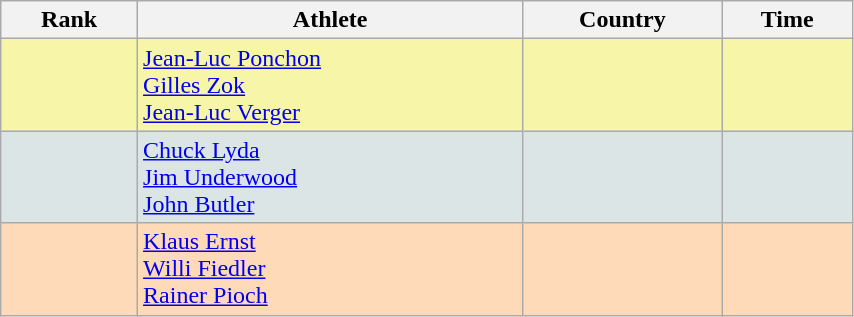<table class="wikitable" width=45% style="font-size:100%; text-align:left;">
<tr>
<th>Rank</th>
<th>Athlete</th>
<th>Country</th>
<th>Time</th>
</tr>
<tr bgcolor="#F7F6A8" >
<td align=center></td>
<td><a href='#'>Jean-Luc Ponchon</a><br><a href='#'>Gilles Zok</a><br><a href='#'>Jean-Luc Verger</a></td>
<td></td>
<td align="right"></td>
</tr>
<tr bgcolor="#DCE5E5">
<td align=center></td>
<td><a href='#'>Chuck Lyda</a><br><a href='#'>Jim Underwood</a><br><a href='#'>John Butler</a></td>
<td></td>
<td align="right"></td>
</tr>
<tr bgcolor="#FFDAB9">
<td align=center></td>
<td><a href='#'>Klaus Ernst</a><br><a href='#'>Willi Fiedler</a><br><a href='#'>Rainer Pioch</a></td>
<td></td>
<td align="right"></td>
</tr>
</table>
